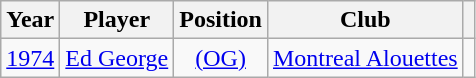<table class="wikitable sortable" style="text-align:center">
<tr>
<th>Year</th>
<th>Player</th>
<th>Position</th>
<th>Club</th>
<th class="unsortable"></th>
</tr>
<tr>
<td><a href='#'>1974</a></td>
<td><a href='#'>Ed George</a></td>
<td><a href='#'>(OG)</a></td>
<td><a href='#'>Montreal Alouettes</a></td>
</tr>
</table>
